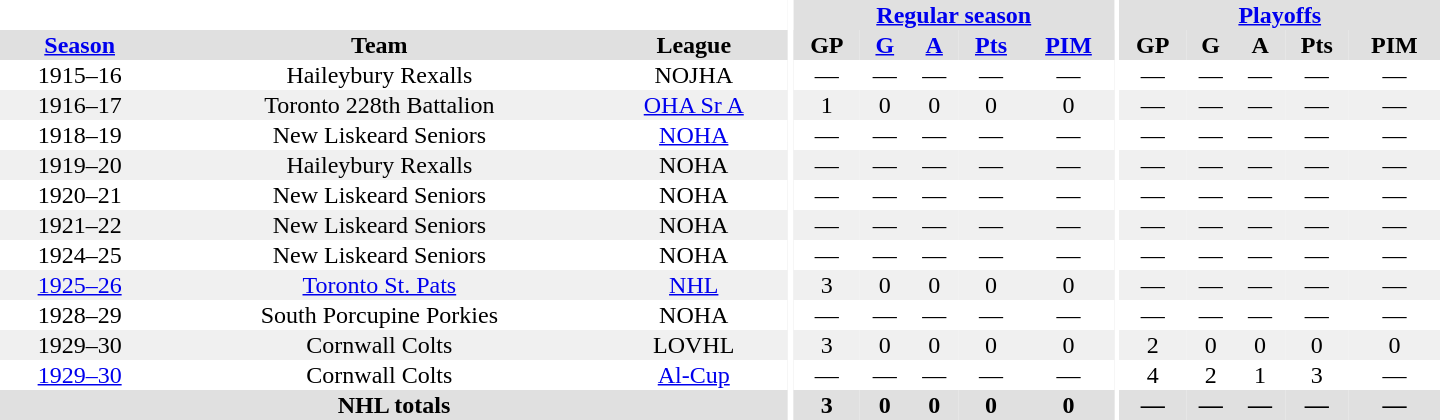<table border="0" cellpadding="1" cellspacing="0" style="text-align:center; width:60em">
<tr bgcolor="#e0e0e0">
<th colspan="3" bgcolor="#ffffff"></th>
<th rowspan="100" bgcolor="#ffffff"></th>
<th colspan="5"><a href='#'>Regular season</a></th>
<th rowspan="100" bgcolor="#ffffff"></th>
<th colspan="5"><a href='#'>Playoffs</a></th>
</tr>
<tr bgcolor="#e0e0e0">
<th><a href='#'>Season</a></th>
<th>Team</th>
<th>League</th>
<th>GP</th>
<th><a href='#'>G</a></th>
<th><a href='#'>A</a></th>
<th><a href='#'>Pts</a></th>
<th><a href='#'>PIM</a></th>
<th>GP</th>
<th>G</th>
<th>A</th>
<th>Pts</th>
<th>PIM</th>
</tr>
<tr>
<td>1915–16</td>
<td>Haileybury Rexalls</td>
<td>NOJHA</td>
<td>—</td>
<td>—</td>
<td>—</td>
<td>—</td>
<td>—</td>
<td>—</td>
<td>—</td>
<td>—</td>
<td>—</td>
<td>—</td>
</tr>
<tr bgcolor="#f0f0f0">
<td>1916–17</td>
<td>Toronto 228th Battalion</td>
<td><a href='#'>OHA Sr A</a></td>
<td>1</td>
<td>0</td>
<td>0</td>
<td>0</td>
<td>0</td>
<td>—</td>
<td>—</td>
<td>—</td>
<td>—</td>
<td>—</td>
</tr>
<tr>
<td>1918–19</td>
<td>New Liskeard Seniors</td>
<td><a href='#'>NOHA</a></td>
<td>—</td>
<td>—</td>
<td>—</td>
<td>—</td>
<td>—</td>
<td>—</td>
<td>—</td>
<td>—</td>
<td>—</td>
<td>—</td>
</tr>
<tr bgcolor="#f0f0f0">
<td>1919–20</td>
<td>Haileybury Rexalls</td>
<td>NOHA</td>
<td>—</td>
<td>—</td>
<td>—</td>
<td>—</td>
<td>—</td>
<td>—</td>
<td>—</td>
<td>—</td>
<td>—</td>
<td>—</td>
</tr>
<tr>
<td>1920–21</td>
<td>New Liskeard Seniors</td>
<td>NOHA</td>
<td>—</td>
<td>—</td>
<td>—</td>
<td>—</td>
<td>—</td>
<td>—</td>
<td>—</td>
<td>—</td>
<td>—</td>
<td>—</td>
</tr>
<tr bgcolor="#f0f0f0">
<td>1921–22</td>
<td>New Liskeard Seniors</td>
<td>NOHA</td>
<td>—</td>
<td>—</td>
<td>—</td>
<td>—</td>
<td>—</td>
<td>—</td>
<td>—</td>
<td>—</td>
<td>—</td>
<td>—</td>
</tr>
<tr>
<td>1924–25</td>
<td>New Liskeard Seniors</td>
<td>NOHA</td>
<td>—</td>
<td>—</td>
<td>—</td>
<td>—</td>
<td>—</td>
<td>—</td>
<td>—</td>
<td>—</td>
<td>—</td>
<td>—</td>
</tr>
<tr bgcolor="#f0f0f0">
<td><a href='#'>1925–26</a></td>
<td><a href='#'>Toronto St. Pats</a></td>
<td><a href='#'>NHL</a></td>
<td>3</td>
<td>0</td>
<td>0</td>
<td>0</td>
<td>0</td>
<td>—</td>
<td>—</td>
<td>—</td>
<td>—</td>
<td>—</td>
</tr>
<tr>
<td>1928–29</td>
<td>South Porcupine Porkies</td>
<td>NOHA</td>
<td>—</td>
<td>—</td>
<td>—</td>
<td>—</td>
<td>—</td>
<td>—</td>
<td>—</td>
<td>—</td>
<td>—</td>
<td>—</td>
</tr>
<tr bgcolor="#f0f0f0">
<td>1929–30</td>
<td>Cornwall Colts</td>
<td>LOVHL</td>
<td>3</td>
<td>0</td>
<td>0</td>
<td>0</td>
<td>0</td>
<td>2</td>
<td>0</td>
<td>0</td>
<td>0</td>
<td>0</td>
</tr>
<tr>
<td><a href='#'>1929–30</a></td>
<td>Cornwall Colts</td>
<td><a href='#'>Al-Cup</a></td>
<td>—</td>
<td>—</td>
<td>—</td>
<td>—</td>
<td>—</td>
<td>4</td>
<td>2</td>
<td>1</td>
<td>3</td>
<td>—</td>
</tr>
<tr bgcolor="#e0e0e0">
<th colspan="3">NHL totals</th>
<th>3</th>
<th>0</th>
<th>0</th>
<th>0</th>
<th>0</th>
<th>—</th>
<th>—</th>
<th>—</th>
<th>—</th>
<th>—</th>
</tr>
</table>
